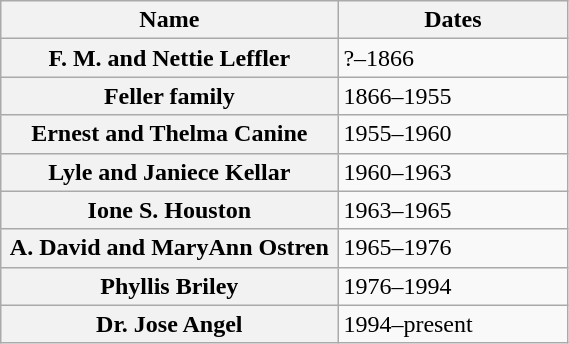<table class="sortable wikitable plainrowheaders"  style="width:30%;">
<tr>
<th style="width:15%;" scope="col">Name</th>
<th style="width:10%;" scope="col">Dates</th>
</tr>
<tr valign="top">
<th scope="row">F. M. and Nettie Leffler</th>
<td>?–1866</td>
</tr>
<tr valign="top">
<th scope="row">Feller family</th>
<td>1866–1955</td>
</tr>
<tr valign="top">
<th scope="row">Ernest and Thelma Canine</th>
<td>1955–1960</td>
</tr>
<tr valign="top">
<th scope="row">Lyle and Janiece Kellar</th>
<td>1960–1963</td>
</tr>
<tr valign="top">
<th scope="row">Ione S. Houston</th>
<td>1963–1965</td>
</tr>
<tr valign="top">
<th scope="row">A. David and MaryAnn Ostren</th>
<td>1965–1976</td>
</tr>
<tr valign="top">
<th scope="row">Phyllis Briley</th>
<td>1976–1994</td>
</tr>
<tr valign="top">
<th scope="row">Dr. Jose Angel</th>
<td>1994–present</td>
</tr>
</table>
